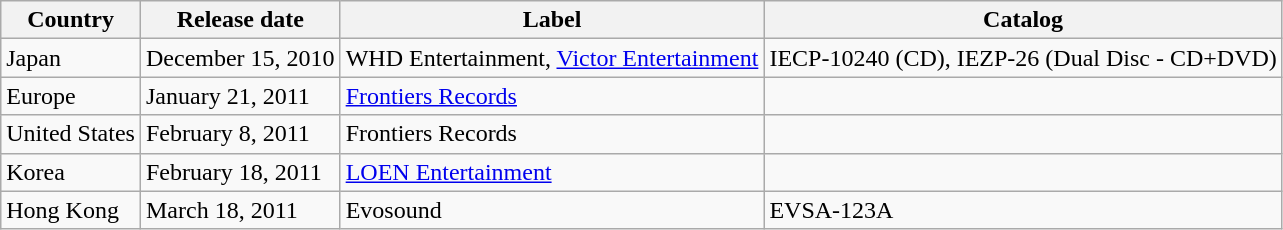<table class="wikitable">
<tr>
<th>Country</th>
<th>Release date</th>
<th>Label</th>
<th>Catalog</th>
</tr>
<tr>
<td>Japan</td>
<td>December 15, 2010</td>
<td>WHD Entertainment, <a href='#'>Victor Entertainment</a></td>
<td>IECP-10240 (CD), IEZP-26 (Dual Disc - CD+DVD)</td>
</tr>
<tr>
<td>Europe</td>
<td>January 21, 2011</td>
<td><a href='#'>Frontiers Records</a></td>
<td></td>
</tr>
<tr>
<td>United States</td>
<td>February 8, 2011</td>
<td>Frontiers Records</td>
<td></td>
</tr>
<tr>
<td>Korea</td>
<td>February 18, 2011</td>
<td><a href='#'>LOEN Entertainment</a></td>
<td></td>
</tr>
<tr>
<td>Hong Kong</td>
<td>March 18, 2011</td>
<td>Evosound</td>
<td>EVSA-123A</td>
</tr>
</table>
